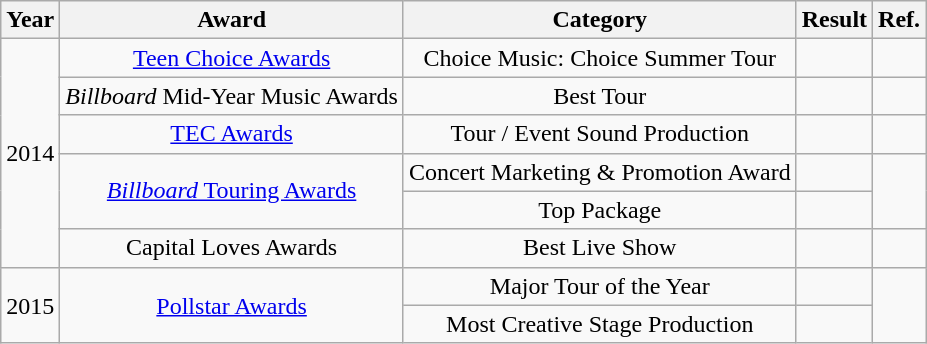<table class="wikitable plainrowheaders" style="Text-align:center">
<tr>
<th scope="col">Year</th>
<th scope="col">Award</th>
<th scope="col">Category</th>
<th scope="col">Result</th>
<th scope="col">Ref.</th>
</tr>
<tr>
<td scope="row" rowspan="6">2014</td>
<td><a href='#'>Teen Choice Awards</a></td>
<td>Choice Music: Choice Summer Tour</td>
<td></td>
<td></td>
</tr>
<tr>
<td scope="row"><em>Billboard</em> Mid-Year Music Awards</td>
<td>Best Tour</td>
<td></td>
<td></td>
</tr>
<tr>
<td scope="row"><a href='#'>TEC Awards</a></td>
<td>Tour / Event Sound Production</td>
<td></td>
<td></td>
</tr>
<tr>
<td scope="row" rowspan="2"><a href='#'><em>Billboard</em> Touring Awards</a></td>
<td>Concert Marketing & Promotion Award</td>
<td></td>
<td rowspan="2"></td>
</tr>
<tr>
<td scope="row">Top Package</td>
<td></td>
</tr>
<tr>
<td scope="row">Capital Loves Awards</td>
<td>Best Live Show</td>
<td></td>
<td></td>
</tr>
<tr>
<td scope="row" rowspan="2">2015</td>
<td rowspan="2"><a href='#'>Pollstar Awards</a></td>
<td>Major Tour of the Year</td>
<td></td>
<td rowspan="2"></td>
</tr>
<tr>
<td scope="row">Most Creative Stage Production</td>
<td></td>
</tr>
</table>
